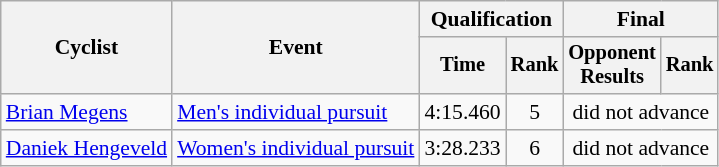<table class="wikitable" style="font-size:90%">
<tr>
<th rowspan=2>Cyclist</th>
<th rowspan=2>Event</th>
<th colspan=2>Qualification</th>
<th colspan=2>Final</th>
</tr>
<tr style="font-size:95%">
<th>Time</th>
<th>Rank</th>
<th>Opponent<br>Results</th>
<th>Rank</th>
</tr>
<tr align=center>
<td align=left><a href='#'>Brian Megens</a></td>
<td align=left><a href='#'>Men's individual pursuit</a></td>
<td>4:15.460</td>
<td>5</td>
<td colspan=2>did not advance</td>
</tr>
<tr align=center>
<td align=left><a href='#'>Daniek Hengeveld</a></td>
<td align=left><a href='#'>Women's individual pursuit</a></td>
<td>3:28.233</td>
<td>6</td>
<td colspan=2>did not advance</td>
</tr>
</table>
